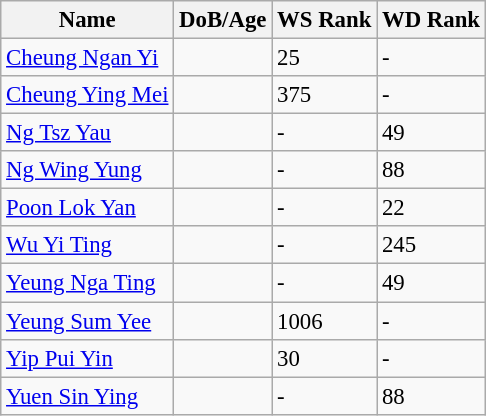<table class="wikitable" style="text-align: left; font-size:95%;">
<tr>
<th>Name</th>
<th>DoB/Age</th>
<th>WS Rank</th>
<th>WD Rank</th>
</tr>
<tr>
<td><a href='#'>Cheung Ngan Yi</a></td>
<td></td>
<td>25</td>
<td>-</td>
</tr>
<tr>
<td><a href='#'>Cheung Ying Mei</a></td>
<td></td>
<td>375</td>
<td>-</td>
</tr>
<tr>
<td><a href='#'>Ng Tsz Yau</a></td>
<td></td>
<td>-</td>
<td>49</td>
</tr>
<tr>
<td><a href='#'>Ng Wing Yung</a></td>
<td></td>
<td>-</td>
<td>88</td>
</tr>
<tr>
<td><a href='#'>Poon Lok Yan</a></td>
<td></td>
<td>-</td>
<td>22</td>
</tr>
<tr>
<td><a href='#'>Wu Yi Ting</a></td>
<td></td>
<td>-</td>
<td>245</td>
</tr>
<tr>
<td><a href='#'>Yeung Nga Ting</a></td>
<td></td>
<td>-</td>
<td>49</td>
</tr>
<tr>
<td><a href='#'>Yeung Sum Yee</a></td>
<td></td>
<td>1006</td>
<td>-</td>
</tr>
<tr>
<td><a href='#'>Yip Pui Yin</a></td>
<td></td>
<td>30</td>
<td>-</td>
</tr>
<tr>
<td><a href='#'>Yuen Sin Ying</a></td>
<td></td>
<td>-</td>
<td>88</td>
</tr>
</table>
